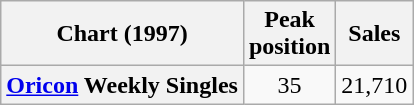<table class="wikitable sortable plainrowheaders">
<tr>
<th scope="col">Chart (1997)</th>
<th scope="col">Peak<br>position</th>
<th scope="col">Sales</th>
</tr>
<tr>
<th scope="row"><a href='#'>Oricon</a> Weekly Singles</th>
<td align="center">35</td>
<td align="center">21,710</td>
</tr>
</table>
